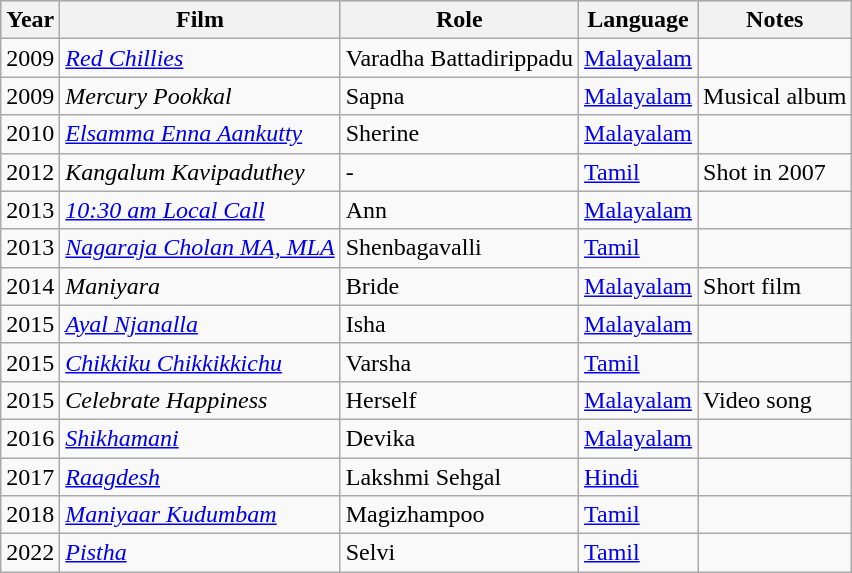<table class="wikitable sortable">
<tr style="background:#ccc; text-align:center;">
<th>Year</th>
<th>Film</th>
<th>Role</th>
<th>Language</th>
<th>Notes</th>
</tr>
<tr>
<td>2009</td>
<td><em><a href='#'>Red Chillies</a></em></td>
<td>Varadha Battadirippadu</td>
<td><a href='#'>Malayalam</a></td>
<td></td>
</tr>
<tr>
<td>2009</td>
<td><em>Mercury Pookkal</em></td>
<td>Sapna</td>
<td><a href='#'>Malayalam</a></td>
<td>Musical album</td>
</tr>
<tr>
<td>2010</td>
<td><em><a href='#'>Elsamma Enna Aankutty</a></em></td>
<td>Sherine</td>
<td><a href='#'>Malayalam</a></td>
<td></td>
</tr>
<tr>
<td>2012</td>
<td><em>Kangalum Kavipaduthey</em></td>
<td>-</td>
<td><a href='#'>Tamil</a></td>
<td>Shot in 2007</td>
</tr>
<tr>
<td>2013</td>
<td><em><a href='#'>10:30 am Local Call</a></em></td>
<td>Ann</td>
<td><a href='#'>Malayalam</a></td>
<td></td>
</tr>
<tr>
<td>2013</td>
<td><em><a href='#'>Nagaraja Cholan MA, MLA</a></em></td>
<td>Shenbagavalli</td>
<td><a href='#'>Tamil</a></td>
<td></td>
</tr>
<tr>
<td>2014</td>
<td><em>Maniyara</em></td>
<td>Bride</td>
<td><a href='#'>Malayalam</a></td>
<td>Short film</td>
</tr>
<tr>
<td>2015</td>
<td><em><a href='#'>Ayal Njanalla</a></em></td>
<td>Isha</td>
<td><a href='#'>Malayalam</a></td>
<td></td>
</tr>
<tr>
<td>2015</td>
<td><em><a href='#'>Chikkiku Chikkikkichu</a></em></td>
<td>Varsha</td>
<td><a href='#'>Tamil</a></td>
<td></td>
</tr>
<tr>
<td>2015</td>
<td><em>Celebrate Happiness</em></td>
<td>Herself</td>
<td><a href='#'>Malayalam</a></td>
<td>Video song</td>
</tr>
<tr>
<td>2016</td>
<td><em><a href='#'>Shikhamani</a></em></td>
<td>Devika</td>
<td><a href='#'>Malayalam</a></td>
<td></td>
</tr>
<tr>
<td>2017</td>
<td><em><a href='#'>Raagdesh</a></em></td>
<td>Lakshmi Sehgal</td>
<td><a href='#'>Hindi</a></td>
<td></td>
</tr>
<tr>
<td>2018</td>
<td><em><a href='#'>Maniyaar Kudumbam</a></em></td>
<td>Magizhampoo</td>
<td><a href='#'>Tamil</a></td>
<td></td>
</tr>
<tr>
<td>2022</td>
<td><em><a href='#'>Pistha</a></em></td>
<td>Selvi</td>
<td><a href='#'>Tamil</a></td>
<td></td>
</tr>
</table>
